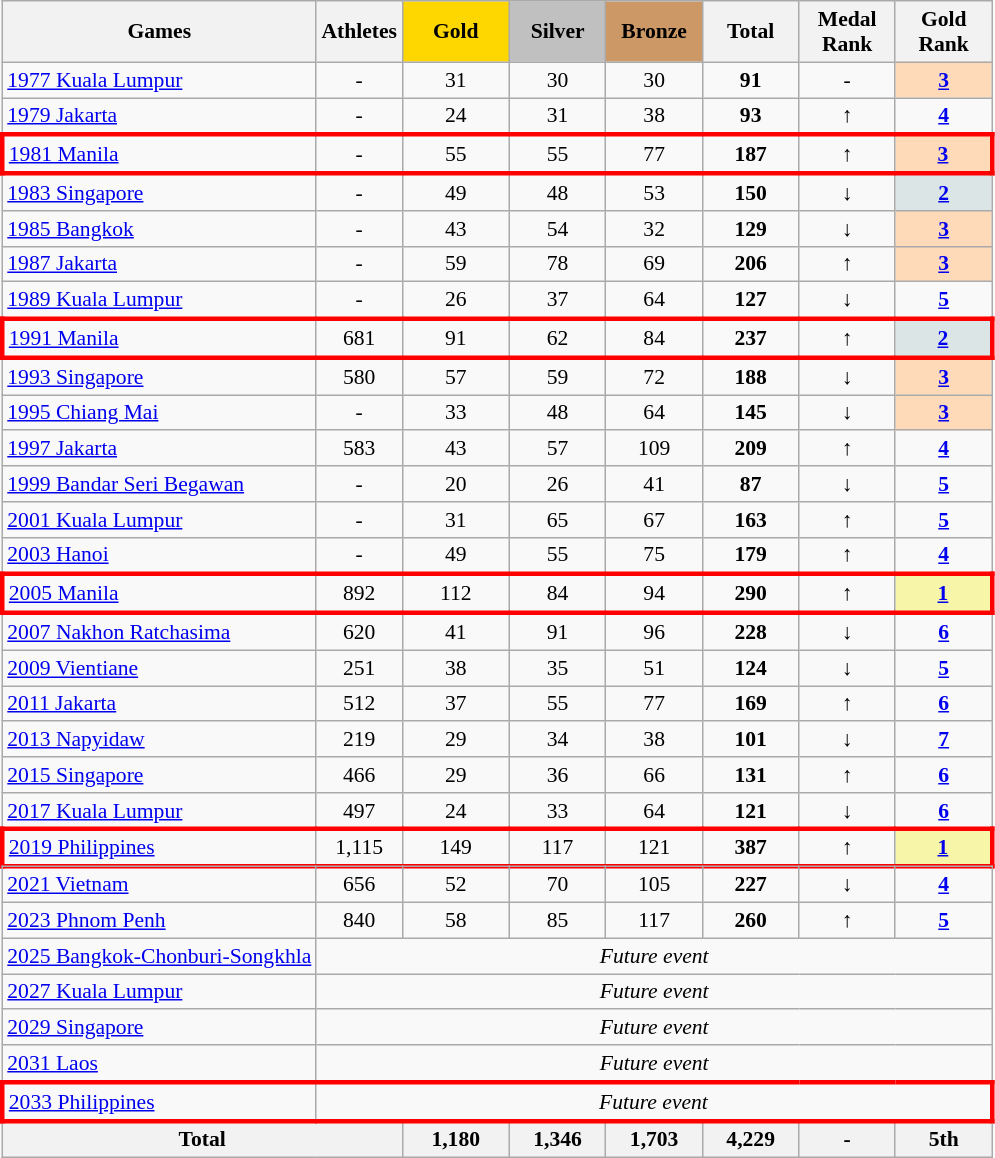<table class="wikitable" style="text-align:center; font-size:90%;">
<tr>
<th>Games</th>
<th>Athletes</th>
<td style="background:gold; width:4.5em; font-weight:bold;">Gold</td>
<td style="background:silver; width:4em; font-weight:bold;">Silver</td>
<td style="background:#cc9966; width:4em; font-weight:bold;">Bronze</td>
<th style="width:4em; font-weight:bold;">Total</th>
<th style="width:4em; font-weight:bold;">Medal Rank</th>
<th style="width:4em; font-weight:bold;">Gold Rank</th>
</tr>
<tr>
<td align=left> <a href='#'>1977 Kuala Lumpur</a></td>
<td>-</td>
<td>31</td>
<td>30</td>
<td>30</td>
<td><strong>91</strong></td>
<td>-</td>
<td bgcolor=ffdab9><a href='#'><strong>3</strong></a></td>
</tr>
<tr>
<td align=left> <a href='#'>1979 Jakarta</a></td>
<td>-</td>
<td>24</td>
<td>31</td>
<td>38</td>
<td><strong>93</strong></td>
<td>↑</td>
<td><a href='#'><strong>4</strong></a></td>
</tr>
<tr style="border: 3px solid red">
<td align=left> <a href='#'>1981 Manila</a></td>
<td>-</td>
<td>55</td>
<td>55</td>
<td>77</td>
<td><strong>187</strong></td>
<td>↑</td>
<td bgcolor=ffdab9><a href='#'><strong>3</strong></a></td>
</tr>
<tr>
<td align=left> <a href='#'>1983 Singapore</a></td>
<td>-</td>
<td>49</td>
<td>48</td>
<td>53</td>
<td><strong>150</strong></td>
<td>↓</td>
<td bgcolor=dce5e5><a href='#'><strong>2</strong></a></td>
</tr>
<tr>
<td align=left> <a href='#'>1985 Bangkok</a></td>
<td>-</td>
<td>43</td>
<td>54</td>
<td>32</td>
<td><strong>129</strong></td>
<td>↓</td>
<td bgcolor="ffdab9"><a href='#'><strong>3</strong></a></td>
</tr>
<tr>
<td align=left> <a href='#'>1987 Jakarta</a></td>
<td>-</td>
<td>59</td>
<td>78</td>
<td>69</td>
<td><strong>206</strong></td>
<td>↑</td>
<td bgcolor="ffdab9"><a href='#'><strong>3</strong></a></td>
</tr>
<tr>
<td align=left> <a href='#'>1989 Kuala Lumpur</a></td>
<td>-</td>
<td>26</td>
<td>37</td>
<td>64</td>
<td><strong>127</strong></td>
<td>↓</td>
<td><a href='#'><strong>5</strong></a></td>
</tr>
<tr style="border: 3px solid red">
<td align=left> <a href='#'>1991 Manila</a></td>
<td>681</td>
<td>91</td>
<td>62</td>
<td>84</td>
<td><strong>237</strong></td>
<td>↑</td>
<td bgcolor=dce5e5><a href='#'><strong>2</strong></a></td>
</tr>
<tr>
<td align=left> <a href='#'>1993 Singapore</a></td>
<td>580</td>
<td>57</td>
<td>59</td>
<td>72</td>
<td><strong>188</strong></td>
<td>↓</td>
<td bgcolor="ffdab9"><a href='#'><strong>3</strong></a></td>
</tr>
<tr>
<td align=left> <a href='#'>1995 Chiang Mai</a></td>
<td>-</td>
<td>33</td>
<td>48</td>
<td>64</td>
<td><strong>145</strong></td>
<td>↓</td>
<td bgcolor="ffdab9"><a href='#'><strong>3</strong></a></td>
</tr>
<tr>
<td align=left> <a href='#'>1997 Jakarta</a></td>
<td>583</td>
<td>43</td>
<td>57</td>
<td>109</td>
<td><strong>209</strong></td>
<td>↑</td>
<td><a href='#'><strong>4</strong></a></td>
</tr>
<tr>
<td align=left> <a href='#'>1999 Bandar Seri Begawan</a></td>
<td>-</td>
<td>20</td>
<td>26</td>
<td>41</td>
<td><strong>87</strong></td>
<td>↓</td>
<td><a href='#'><strong>5</strong></a></td>
</tr>
<tr>
<td align=left> <a href='#'>2001 Kuala Lumpur</a></td>
<td>-</td>
<td>31</td>
<td>65</td>
<td>67</td>
<td><strong>163</strong></td>
<td>↑</td>
<td><a href='#'><strong>5</strong></a></td>
</tr>
<tr>
<td align=left> <a href='#'>2003 Hanoi</a></td>
<td>-</td>
<td>49</td>
<td>55</td>
<td>75</td>
<td><strong>179</strong></td>
<td>↑</td>
<td><a href='#'><strong>4</strong></a></td>
</tr>
<tr style="border: 3px solid red">
<td align=left> <a href='#'>2005 Manila</a></td>
<td>892</td>
<td>112</td>
<td>84</td>
<td>94</td>
<td><strong>290</strong></td>
<td>↑</td>
<td bgcolor=f7f6a8><a href='#'><strong>1</strong></a></td>
</tr>
<tr>
<td align=left> <a href='#'>2007 Nakhon Ratchasima</a></td>
<td>620</td>
<td>41</td>
<td>91</td>
<td>96</td>
<td><strong>228</strong></td>
<td>↓</td>
<td><a href='#'><strong>6</strong></a></td>
</tr>
<tr>
<td align=left> <a href='#'>2009 Vientiane</a></td>
<td>251</td>
<td>38</td>
<td>35</td>
<td>51</td>
<td><strong>124</strong></td>
<td>↓</td>
<td><a href='#'><strong>5</strong></a></td>
</tr>
<tr>
<td align=left> <a href='#'>2011 Jakarta</a></td>
<td>512</td>
<td>37</td>
<td>55</td>
<td>77</td>
<td><strong>169</strong></td>
<td>↑</td>
<td><a href='#'><strong>6</strong></a></td>
</tr>
<tr>
<td align=left> <a href='#'>2013 Napyidaw</a></td>
<td>219</td>
<td>29</td>
<td>34</td>
<td>38</td>
<td><strong>101</strong></td>
<td>↓</td>
<td><a href='#'><strong>7</strong></a></td>
</tr>
<tr>
<td align=left> <a href='#'>2015 Singapore</a></td>
<td>466</td>
<td>29</td>
<td>36</td>
<td>66</td>
<td><strong>131</strong></td>
<td>↑</td>
<td><a href='#'><strong>6</strong></a></td>
</tr>
<tr>
<td align=left> <a href='#'>2017 Kuala Lumpur</a></td>
<td>497</td>
<td>24</td>
<td>33</td>
<td>64</td>
<td><strong>121</strong></td>
<td>↓</td>
<td><a href='#'><strong>6</strong></a></td>
</tr>
<tr>
</tr>
<tr style="border: 3px solid red">
<td align=left> <a href='#'>2019 Philippines</a></td>
<td>1,115</td>
<td>149</td>
<td>117</td>
<td>121</td>
<td><strong>387</strong></td>
<td>↑</td>
<td bgcolor=f7f6a8><a href='#'><strong>1</strong></a></td>
</tr>
<tr>
</tr>
<tr>
<td align=left> <a href='#'>2021 Vietnam</a></td>
<td>656</td>
<td>52</td>
<td>70</td>
<td>105</td>
<td><strong>227</strong></td>
<td>↓</td>
<td><a href='#'><strong>4</strong></a></td>
</tr>
<tr>
<td align=left> <a href='#'>2023 Phnom Penh</a></td>
<td>840</td>
<td>58</td>
<td>85</td>
<td>117</td>
<td><strong>260</strong></td>
<td>↑</td>
<td><a href='#'><strong>5</strong></a></td>
</tr>
<tr>
<td align=left> <a href='#'>2025 Bangkok-Chonburi-Songkhla</a></td>
<td colspan=7><em>Future event</em></td>
</tr>
<tr>
<td align=left> <a href='#'>2027 Kuala Lumpur</a></td>
<td colspan=7><em>Future event</em></td>
</tr>
<tr>
<td align=left> <a href='#'>2029 Singapore</a></td>
<td colspan=7><em>Future event</em></td>
</tr>
<tr>
<td align=left> <a href='#'>2031 Laos</a></td>
<td colspan=7><em>Future event</em></td>
</tr>
<tr style="border: 3px solid red">
<td align=left> <a href='#'>2033 Philippines</a></td>
<td colspan=7><em>Future event</em></td>
</tr>
<tr>
<th colspan=2>Total</th>
<th><strong>1,180</strong></th>
<th><strong>1,346</strong></th>
<th><strong>1,703</strong></th>
<th><strong>4,229</strong></th>
<th>-</th>
<th><strong> 5th</strong></th>
</tr>
</table>
